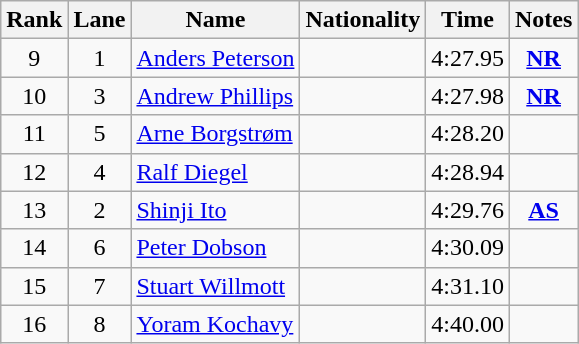<table class="wikitable sortable" style="text-align:center">
<tr>
<th>Rank</th>
<th>Lane</th>
<th>Name</th>
<th>Nationality</th>
<th>Time</th>
<th>Notes</th>
</tr>
<tr>
<td>9</td>
<td>1</td>
<td align=left><a href='#'>Anders Peterson</a></td>
<td align=left></td>
<td>4:27.95</td>
<td><strong><a href='#'>NR</a></strong></td>
</tr>
<tr>
<td>10</td>
<td>3</td>
<td align=left><a href='#'>Andrew Phillips</a></td>
<td align=left></td>
<td>4:27.98</td>
<td><strong><a href='#'>NR</a></strong></td>
</tr>
<tr>
<td>11</td>
<td>5</td>
<td align=left><a href='#'>Arne Borgstrøm</a></td>
<td align=left></td>
<td>4:28.20</td>
<td></td>
</tr>
<tr>
<td>12</td>
<td>4</td>
<td align=left><a href='#'>Ralf Diegel</a></td>
<td align=left></td>
<td>4:28.94</td>
<td></td>
</tr>
<tr>
<td>13</td>
<td>2</td>
<td align=left><a href='#'>Shinji Ito</a></td>
<td align=left></td>
<td>4:29.76</td>
<td><strong><a href='#'>AS</a></strong></td>
</tr>
<tr>
<td>14</td>
<td>6</td>
<td align=left><a href='#'>Peter Dobson</a></td>
<td align=left></td>
<td>4:30.09</td>
<td></td>
</tr>
<tr>
<td>15</td>
<td>7</td>
<td align=left><a href='#'>Stuart Willmott</a></td>
<td align=left></td>
<td>4:31.10</td>
<td></td>
</tr>
<tr>
<td>16</td>
<td>8</td>
<td align=left><a href='#'>Yoram Kochavy</a></td>
<td align=left></td>
<td>4:40.00</td>
<td></td>
</tr>
</table>
